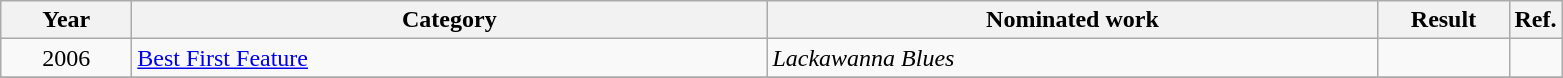<table class=wikitable>
<tr>
<th scope="col" style="width:5em;">Year</th>
<th scope="col" style="width:26em;">Category</th>
<th scope="col" style="width:25em;">Nominated work</th>
<th scope="col" style="width:5em;">Result</th>
<th>Ref.</th>
</tr>
<tr>
<td style="text-align:center;">2006</td>
<td><a href='#'>Best First Feature</a></td>
<td><em>Lackawanna Blues</em></td>
<td></td>
<td></td>
</tr>
<tr>
</tr>
</table>
